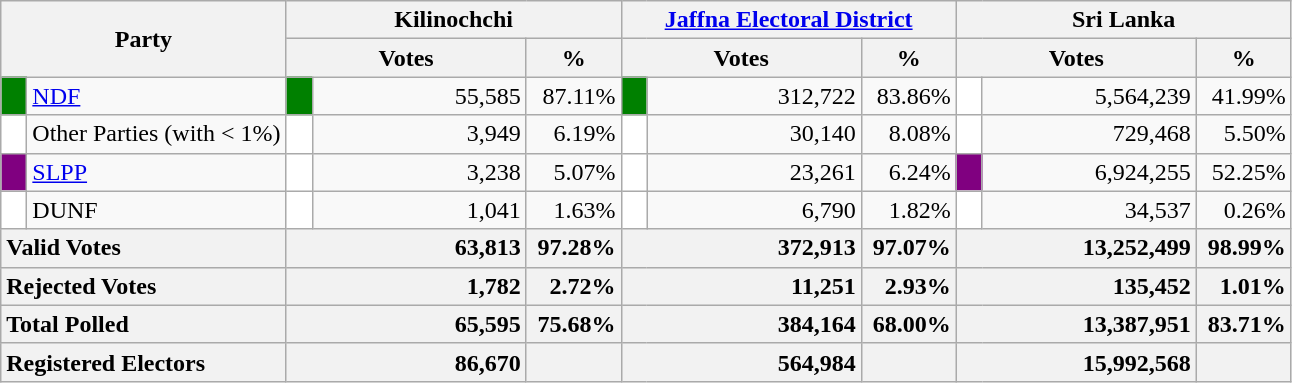<table class="wikitable">
<tr>
<th colspan="2" width="144px"rowspan="2">Party</th>
<th colspan="3" width="216px">Kilinochchi</th>
<th colspan="3" width="216px"><a href='#'>Jaffna Electoral District</a></th>
<th colspan="3" width="216px">Sri Lanka</th>
</tr>
<tr>
<th colspan="2" width="144px">Votes</th>
<th>%</th>
<th colspan="2" width="144px">Votes</th>
<th>%</th>
<th colspan="2" width="144px">Votes</th>
<th>%</th>
</tr>
<tr>
<td style="background-color:green;" width="10px"></td>
<td style="text-align:left;"><a href='#'>NDF</a></td>
<td style="background-color:green;" width="10px"></td>
<td style="text-align:right;">55,585</td>
<td style="text-align:right;">87.11%</td>
<td style="background-color:green;" width="10px"></td>
<td style="text-align:right;">312,722</td>
<td style="text-align:right;">83.86%</td>
<td style="background-color:white;" width="10px"></td>
<td style="text-align:right;">5,564,239</td>
<td style="text-align:right;">41.99%</td>
</tr>
<tr>
<td style="background-color:white;" width="10px"></td>
<td style="text-align:left;">Other Parties (with < 1%)</td>
<td style="background-color:white;" width="10px"></td>
<td style="text-align:right;">3,949</td>
<td style="text-align:right;">6.19%</td>
<td style="background-color:white;" width="10px"></td>
<td style="text-align:right;">30,140</td>
<td style="text-align:right;">8.08%</td>
<td style="background-color:white;" width="10px"></td>
<td style="text-align:right;">729,468</td>
<td style="text-align:right;">5.50%</td>
</tr>
<tr>
<td style="background-color:purple;" width="10px"></td>
<td style="text-align:left;"><a href='#'>SLPP</a></td>
<td style="background-color:white;" width="10px"></td>
<td style="text-align:right;">3,238</td>
<td style="text-align:right;">5.07%</td>
<td style="background-color:white;" width="10px"></td>
<td style="text-align:right;">23,261</td>
<td style="text-align:right;">6.24%</td>
<td style="background-color:purple;" width="10px"></td>
<td style="text-align:right;">6,924,255</td>
<td style="text-align:right;">52.25%</td>
</tr>
<tr>
<td style="background-color:white;" width="10px"></td>
<td style="text-align:left;">DUNF</td>
<td style="background-color:white;" width="10px"></td>
<td style="text-align:right;">1,041</td>
<td style="text-align:right;">1.63%</td>
<td style="background-color:white;" width="10px"></td>
<td style="text-align:right;">6,790</td>
<td style="text-align:right;">1.82%</td>
<td style="background-color:white;" width="10px"></td>
<td style="text-align:right;">34,537</td>
<td style="text-align:right;">0.26%</td>
</tr>
<tr>
<th colspan="2" width="144px"style="text-align:left;">Valid Votes</th>
<th style="text-align:right;"colspan="2" width="144px">63,813</th>
<th style="text-align:right;">97.28%</th>
<th style="text-align:right;"colspan="2" width="144px">372,913</th>
<th style="text-align:right;">97.07%</th>
<th style="text-align:right;"colspan="2" width="144px">13,252,499</th>
<th style="text-align:right;">98.99%</th>
</tr>
<tr>
<th colspan="2" width="144px"style="text-align:left;">Rejected Votes</th>
<th style="text-align:right;"colspan="2" width="144px">1,782</th>
<th style="text-align:right;">2.72%</th>
<th style="text-align:right;"colspan="2" width="144px">11,251</th>
<th style="text-align:right;">2.93%</th>
<th style="text-align:right;"colspan="2" width="144px">135,452</th>
<th style="text-align:right;">1.01%</th>
</tr>
<tr>
<th colspan="2" width="144px"style="text-align:left;">Total Polled</th>
<th style="text-align:right;"colspan="2" width="144px">65,595</th>
<th style="text-align:right;">75.68%</th>
<th style="text-align:right;"colspan="2" width="144px">384,164</th>
<th style="text-align:right;">68.00%</th>
<th style="text-align:right;"colspan="2" width="144px">13,387,951</th>
<th style="text-align:right;">83.71%</th>
</tr>
<tr>
<th colspan="2" width="144px"style="text-align:left;">Registered Electors</th>
<th style="text-align:right;"colspan="2" width="144px">86,670</th>
<th></th>
<th style="text-align:right;"colspan="2" width="144px">564,984</th>
<th></th>
<th style="text-align:right;"colspan="2" width="144px">15,992,568</th>
<th></th>
</tr>
</table>
